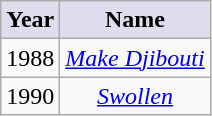<table class="wikitable" style="text-align:center; margin: 6px;">
<tr>
<th style="background:#dde;">Year</th>
<th style="background:#dde;">Name</th>
</tr>
<tr>
<td>1988</td>
<td><em><a href='#'>Make Djibouti</a></em></td>
</tr>
<tr>
<td>1990</td>
<td><em><a href='#'>Swollen</a></em></td>
</tr>
</table>
